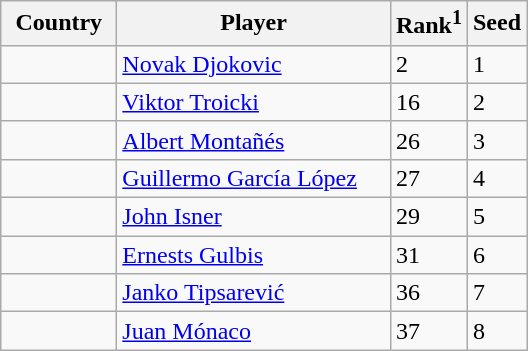<table class=wikitable>
<tr>
<th width="70">Country</th>
<th width="175">Player</th>
<th>Rank<sup>1</sup></th>
<th>Seed</th>
</tr>
<tr>
<td></td>
<td><a href='#'>Novak Djokovic</a></td>
<td>2</td>
<td>1</td>
</tr>
<tr>
<td></td>
<td><a href='#'>Viktor Troicki</a></td>
<td>16</td>
<td>2</td>
</tr>
<tr>
<td></td>
<td><a href='#'>Albert Montañés</a></td>
<td>26</td>
<td>3</td>
</tr>
<tr>
<td></td>
<td><a href='#'>Guillermo García López</a></td>
<td>27</td>
<td>4</td>
</tr>
<tr>
<td></td>
<td><a href='#'>John Isner</a></td>
<td>29</td>
<td>5</td>
</tr>
<tr>
<td></td>
<td><a href='#'>Ernests Gulbis</a></td>
<td>31</td>
<td>6</td>
</tr>
<tr>
<td></td>
<td><a href='#'>Janko Tipsarević</a></td>
<td>36</td>
<td>7</td>
</tr>
<tr>
<td></td>
<td><a href='#'>Juan Mónaco</a></td>
<td>37</td>
<td>8</td>
</tr>
</table>
